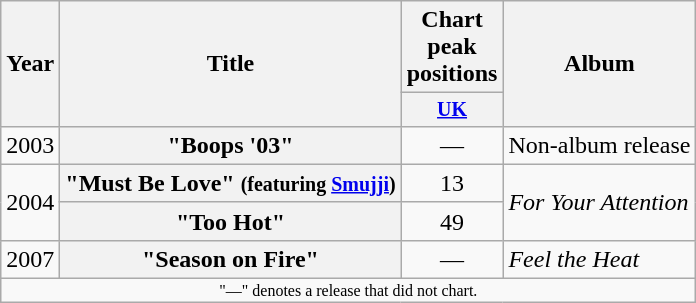<table class="wikitable plainrowheaders">
<tr>
<th scope=col rowspan=2>Year</th>
<th scope=col rowspan=2>Title</th>
<th scope=col>Chart peak positions</th>
<th scope=col rowspan=2>Album</th>
</tr>
<tr style="font-size:smaller;">
<th width=25><a href='#'>UK</a><br></th>
</tr>
<tr>
<td>2003</td>
<th scope=row>"Boops '03"</th>
<td align=center>—</td>
<td>Non-album release</td>
</tr>
<tr>
<td rowspan=2>2004</td>
<th scope=row>"Must Be Love" <small>(featuring <a href='#'>Smujji</a>)</small></th>
<td align=center>13</td>
<td rowspan=2><em>For Your Attention</em></td>
</tr>
<tr>
<th scope=row>"Too Hot"</th>
<td align=center>49</td>
</tr>
<tr>
<td>2007</td>
<th scope=row>"Season on Fire"</th>
<td align=center>—</td>
<td><em>Feel the Heat</em></td>
</tr>
<tr>
<td align=center colspan=4 style="font-size: 8pt">"—" denotes a release that did not chart.</td>
</tr>
</table>
